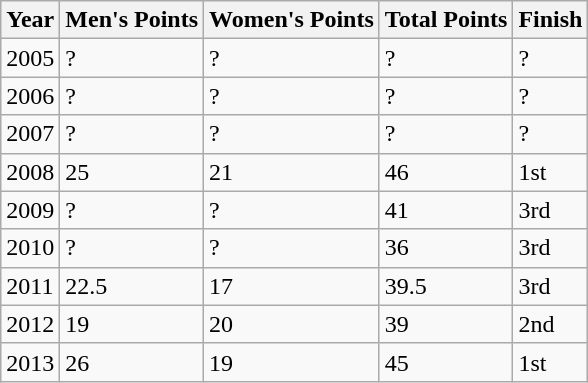<table class="wikitable">
<tr>
<th>Year</th>
<th>Men's Points</th>
<th>Women's Points</th>
<th>Total Points</th>
<th>Finish</th>
</tr>
<tr>
<td>2005</td>
<td>?</td>
<td>?</td>
<td>?</td>
<td>?</td>
</tr>
<tr>
<td>2006</td>
<td>?</td>
<td>?</td>
<td>?</td>
<td>?</td>
</tr>
<tr>
<td>2007</td>
<td>?</td>
<td>?</td>
<td>?</td>
<td>?</td>
</tr>
<tr>
<td>2008</td>
<td>25</td>
<td>21</td>
<td>46</td>
<td>1st</td>
</tr>
<tr>
<td>2009</td>
<td>?</td>
<td>?</td>
<td>41</td>
<td>3rd</td>
</tr>
<tr>
<td>2010</td>
<td>?</td>
<td>?</td>
<td>36</td>
<td>3rd</td>
</tr>
<tr>
<td>2011</td>
<td>22.5</td>
<td>17</td>
<td>39.5</td>
<td>3rd</td>
</tr>
<tr>
<td>2012</td>
<td>19</td>
<td>20</td>
<td>39</td>
<td>2nd</td>
</tr>
<tr>
<td>2013</td>
<td>26</td>
<td>19</td>
<td>45</td>
<td>1st</td>
</tr>
</table>
